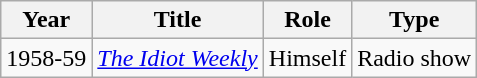<table class="wikitable">
<tr>
<th>Year</th>
<th>Title</th>
<th>Role</th>
<th>Type</th>
</tr>
<tr>
<td>1958-59</td>
<td><em><a href='#'>The Idiot Weekly</a></em></td>
<td>Himself</td>
<td>Radio show</td>
</tr>
</table>
